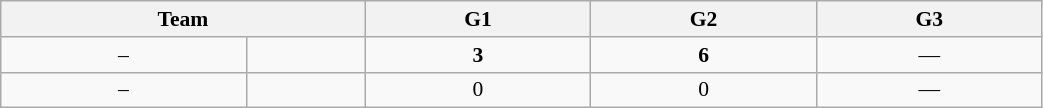<table class="wikitable" style="font-size:90%; width: 55%; text-align: center">
<tr>
<th colspan=2>Team</th>
<th>G1</th>
<th>G2</th>
<th>G3</th>
</tr>
<tr>
<td>–</td>
<td><strong></strong></td>
<td><strong>3</strong></td>
<td><strong>6</strong></td>
<td>—</td>
</tr>
<tr>
<td>–</td>
<td></td>
<td>0</td>
<td>0</td>
<td>—</td>
</tr>
</table>
